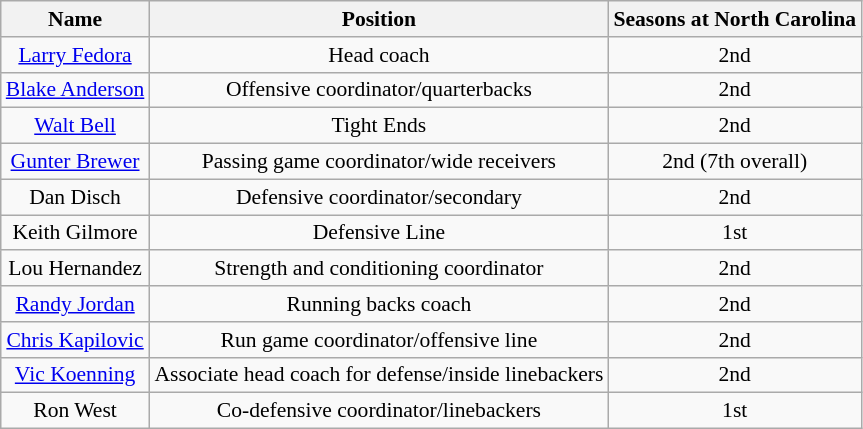<table class="wikitable" border="1" style="font-size:90%;">
<tr>
<th style="text-align:center;">Name</th>
<th style="text-align:center;">Position</th>
<th style="text-align:center;">Seasons at North Carolina</th>
</tr>
<tr style="text-align:center;">
<td><a href='#'>Larry Fedora</a></td>
<td>Head coach</td>
<td>2nd</td>
</tr>
<tr style="text-align:center;">
<td><a href='#'>Blake Anderson</a></td>
<td>Offensive coordinator/quarterbacks</td>
<td>2nd</td>
</tr>
<tr style="text-align:center;">
<td><a href='#'>Walt Bell</a></td>
<td>Tight Ends</td>
<td>2nd</td>
</tr>
<tr style="text-align:center;">
<td><a href='#'>Gunter Brewer</a></td>
<td>Passing game coordinator/wide receivers</td>
<td>2nd (7th overall)</td>
</tr>
<tr style="text-align:center;">
<td>Dan Disch</td>
<td>Defensive coordinator/secondary</td>
<td>2nd</td>
</tr>
<tr style="text-align:center;">
<td>Keith Gilmore</td>
<td>Defensive Line</td>
<td>1st</td>
</tr>
<tr style="text-align:center;">
<td>Lou Hernandez</td>
<td>Strength and conditioning coordinator</td>
<td>2nd</td>
</tr>
<tr style="text-align:center;">
<td><a href='#'>Randy Jordan</a></td>
<td>Running backs coach</td>
<td>2nd</td>
</tr>
<tr style="text-align:center;">
<td><a href='#'>Chris Kapilovic</a></td>
<td>Run game coordinator/offensive line</td>
<td>2nd</td>
</tr>
<tr style="text-align:center;">
<td><a href='#'>Vic Koenning</a></td>
<td>Associate head coach for defense/inside linebackers</td>
<td>2nd</td>
</tr>
<tr style="text-align:center;">
<td>Ron West</td>
<td>Co-defensive coordinator/linebackers</td>
<td>1st</td>
</tr>
</table>
